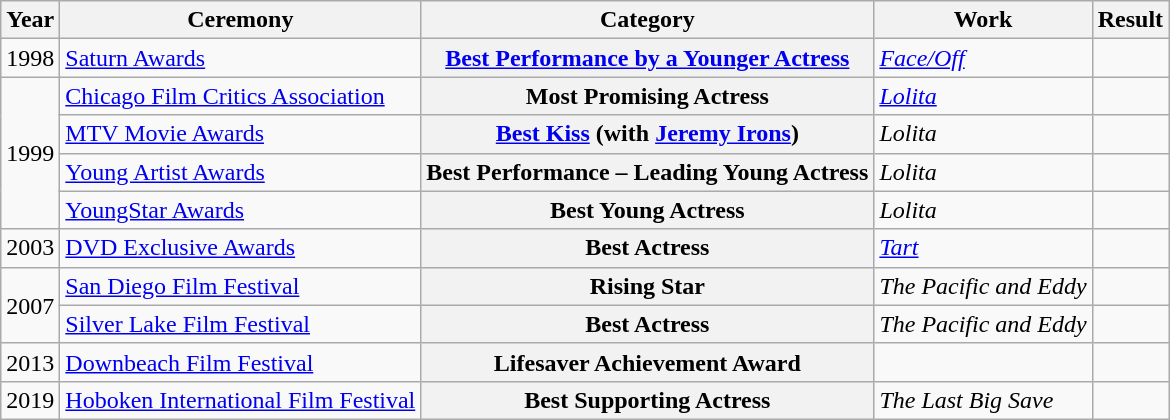<table class="wikitable sortable plainrowheaders">
<tr>
<th scope="col">Year</th>
<th scope="col">Ceremony</th>
<th scope="col">Category</th>
<th scope="col">Work</th>
<th scope="col">Result</th>
</tr>
<tr>
<td>1998</td>
<td><a href='#'>Saturn Awards</a></td>
<th scope="row"><a href='#'>Best Performance by a Younger Actress</a></th>
<td><em><a href='#'>Face/Off</a></em></td>
<td></td>
</tr>
<tr>
<td rowspan=4>1999</td>
<td><a href='#'>Chicago Film Critics Association</a></td>
<th scope="row">Most Promising Actress</th>
<td><em><a href='#'>Lolita</a></em></td>
<td></td>
</tr>
<tr>
<td><a href='#'>MTV Movie Awards</a></td>
<th scope="row"><a href='#'>Best Kiss</a> (with <a href='#'>Jeremy Irons</a>)</th>
<td><em>Lolita</em></td>
<td></td>
</tr>
<tr>
<td><a href='#'>Young Artist Awards</a></td>
<th scope="row">Best Performance – Leading Young Actress</th>
<td><em>Lolita</em></td>
<td></td>
</tr>
<tr>
<td><a href='#'>YoungStar Awards</a></td>
<th scope="row">Best Young Actress</th>
<td><em>Lolita</em></td>
<td></td>
</tr>
<tr>
<td>2003</td>
<td><a href='#'>DVD Exclusive Awards</a></td>
<th scope="row">Best Actress</th>
<td><em><a href='#'>Tart</a></em></td>
<td></td>
</tr>
<tr>
<td rowspan=2>2007</td>
<td><a href='#'>San Diego Film Festival</a></td>
<th scope="row">Rising Star</th>
<td><em>The Pacific and Eddy</em></td>
<td></td>
</tr>
<tr>
<td><a href='#'>Silver Lake Film Festival</a></td>
<th scope="row">Best Actress</th>
<td><em>The Pacific and Eddy</em></td>
<td></td>
</tr>
<tr>
<td>2013</td>
<td><a href='#'>Downbeach Film Festival</a></td>
<th scope="row">Lifesaver Achievement Award</th>
<td></td>
<td></td>
</tr>
<tr>
<td>2019</td>
<td><a href='#'>Hoboken International Film Festival</a></td>
<th scope="row">Best Supporting Actress</th>
<td><em>The Last Big Save</em></td>
<td></td>
</tr>
</table>
